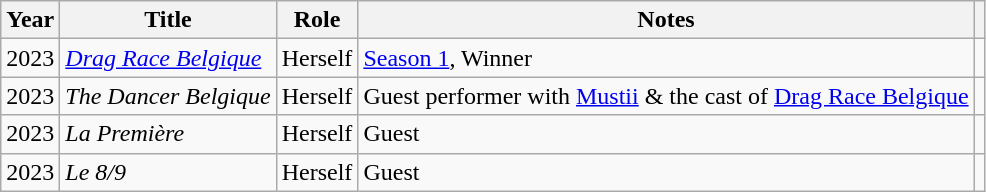<table class="wikitable">
<tr>
<th>Year</th>
<th>Title</th>
<th>Role</th>
<th>Notes</th>
<th style="text-align: center;" class="unsortable"></th>
</tr>
<tr>
<td>2023</td>
<td><em><a href='#'>Drag Race Belgique</a></em></td>
<td>Herself</td>
<td><a href='#'>Season 1</a>, Winner</td>
<td></td>
</tr>
<tr>
<td>2023</td>
<td><em>The Dancer Belgique</em></td>
<td>Herself</td>
<td>Guest performer with <a href='#'>Mustii</a> & the cast of <a href='#'>Drag Race Belgique</a></td>
<td></td>
</tr>
<tr>
<td>2023</td>
<td><em>La Première</em></td>
<td>Herself</td>
<td>Guest</td>
<td></td>
</tr>
<tr>
<td>2023</td>
<td><em>Le 8/9</em></td>
<td>Herself</td>
<td>Guest</td>
<td></td>
</tr>
</table>
